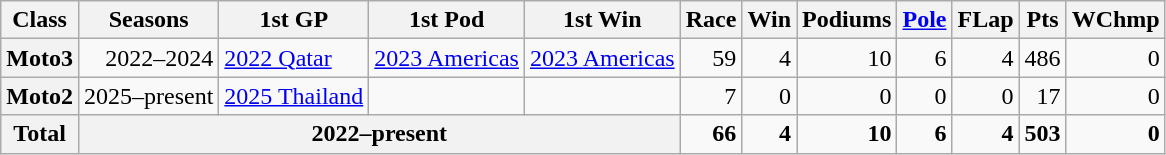<table class="wikitable" style="text-align:right;">
<tr>
<th>Class</th>
<th>Seasons</th>
<th>1st GP</th>
<th>1st Pod</th>
<th>1st Win</th>
<th>Race</th>
<th>Win</th>
<th>Podiums</th>
<th><a href='#'>Pole</a></th>
<th>FLap</th>
<th>Pts</th>
<th>WChmp</th>
</tr>
<tr>
<th>Moto3</th>
<td>2022–2024</td>
<td style="text-align:left;"><a href='#'>2022 Qatar</a></td>
<td style="text-align:left;"><a href='#'>2023 Americas</a></td>
<td style="text-align:left;"><a href='#'>2023 Americas</a></td>
<td>59</td>
<td>4</td>
<td>10</td>
<td>6</td>
<td>4</td>
<td>486</td>
<td>0</td>
</tr>
<tr>
<th>Moto2</th>
<td>2025–present</td>
<td style="text-align:left;"><a href='#'>2025 Thailand</a></td>
<td style="text-align:left;"></td>
<td style="text-align:left;"></td>
<td>7</td>
<td>0</td>
<td>0</td>
<td>0</td>
<td>0</td>
<td>17</td>
<td>0</td>
</tr>
<tr>
<th>Total</th>
<th colspan="4">2022–present</th>
<td><strong>66</strong></td>
<td><strong>4</strong></td>
<td><strong>10</strong></td>
<td><strong>6</strong></td>
<td><strong>4</strong></td>
<td><strong>503</strong></td>
<td><strong>0</strong></td>
</tr>
</table>
